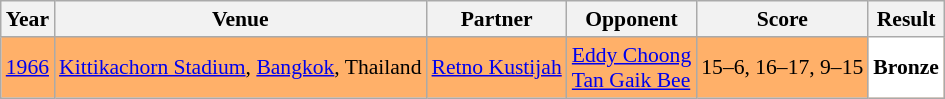<table class="sortable wikitable" style="font-size: 90%;">
<tr>
<th>Year</th>
<th>Venue</th>
<th>Partner</th>
<th>Opponent</th>
<th>Score</th>
<th>Result</th>
</tr>
<tr style="background:#FFB069">
<td align="center"><a href='#'>1966</a></td>
<td align="left"><a href='#'>Kittikachorn Stadium</a>, <a href='#'>Bangkok</a>, Thailand</td>
<td align="left"> <a href='#'>Retno Kustijah</a></td>
<td align="left"> <a href='#'>Eddy Choong</a><br> <a href='#'>Tan Gaik Bee</a></td>
<td align="left">15–6, 16–17, 9–15</td>
<td style="text-align:left; background:white"> <strong>Bronze</strong></td>
</tr>
</table>
